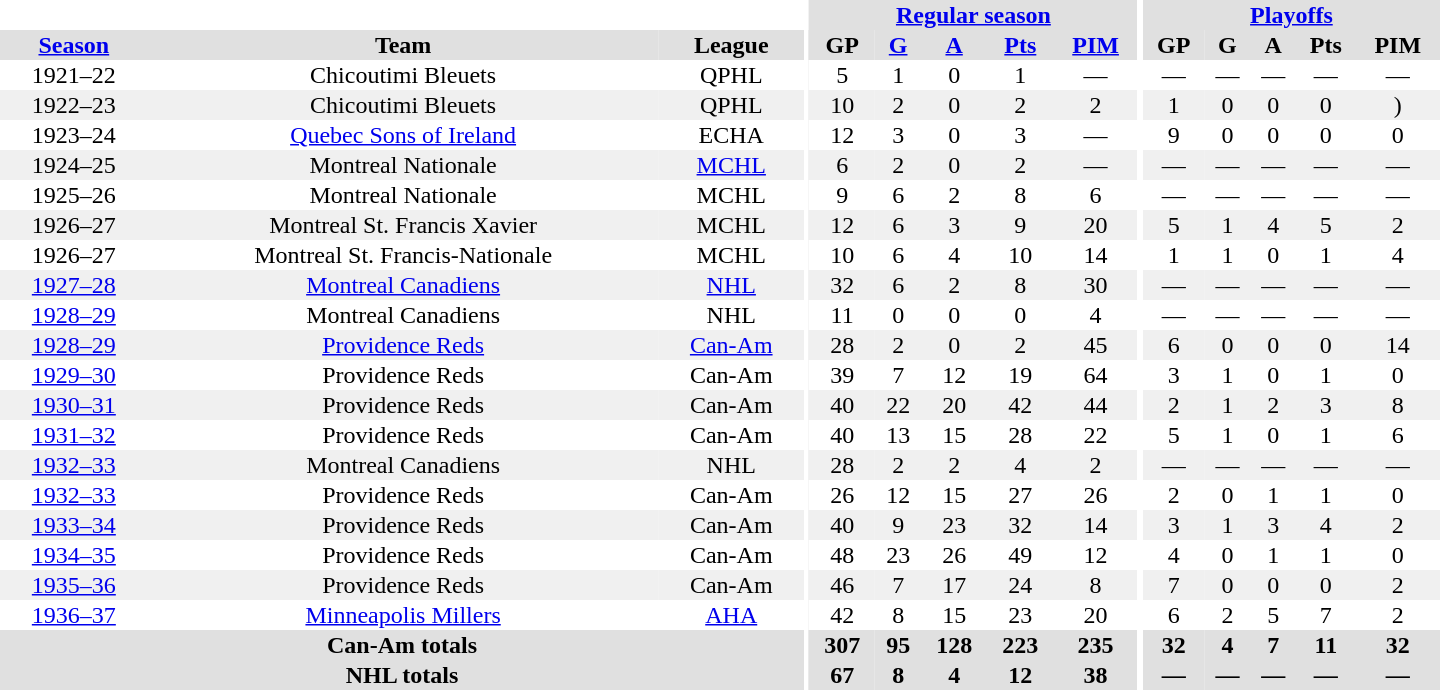<table border="0" cellpadding="1" cellspacing="0" style="text-align:center; width:60em">
<tr bgcolor="#e0e0e0">
<th colspan="3" bgcolor="#ffffff"></th>
<th rowspan="100" bgcolor="#ffffff"></th>
<th colspan="5"><a href='#'>Regular season</a></th>
<th rowspan="100" bgcolor="#ffffff"></th>
<th colspan="5"><a href='#'>Playoffs</a></th>
</tr>
<tr bgcolor="#e0e0e0">
<th><a href='#'>Season</a></th>
<th>Team</th>
<th>League</th>
<th>GP</th>
<th><a href='#'>G</a></th>
<th><a href='#'>A</a></th>
<th><a href='#'>Pts</a></th>
<th><a href='#'>PIM</a></th>
<th>GP</th>
<th>G</th>
<th>A</th>
<th>Pts</th>
<th>PIM</th>
</tr>
<tr>
<td>1921–22</td>
<td>Chicoutimi Bleuets</td>
<td>QPHL</td>
<td>5</td>
<td>1</td>
<td>0</td>
<td>1</td>
<td>—</td>
<td>—</td>
<td>—</td>
<td>—</td>
<td>—</td>
<td>—</td>
</tr>
<tr bgcolor="#f0f0f0">
<td>1922–23</td>
<td>Chicoutimi Bleuets</td>
<td>QPHL</td>
<td>10</td>
<td>2</td>
<td>0</td>
<td>2</td>
<td>2</td>
<td>1</td>
<td>0</td>
<td>0</td>
<td>0</td>
<td>)</td>
</tr>
<tr>
<td>1923–24</td>
<td><a href='#'>Quebec Sons of Ireland</a></td>
<td>ECHA</td>
<td>12</td>
<td>3</td>
<td>0</td>
<td>3</td>
<td>—</td>
<td>9</td>
<td>0</td>
<td>0</td>
<td>0</td>
<td>0</td>
</tr>
<tr bgcolor="#f0f0f0">
<td>1924–25</td>
<td>Montreal Nationale</td>
<td><a href='#'>MCHL</a></td>
<td>6</td>
<td>2</td>
<td>0</td>
<td>2</td>
<td>—</td>
<td>—</td>
<td>—</td>
<td>—</td>
<td>—</td>
<td>—</td>
</tr>
<tr>
<td>1925–26</td>
<td>Montreal Nationale</td>
<td>MCHL</td>
<td>9</td>
<td>6</td>
<td>2</td>
<td>8</td>
<td>6</td>
<td>—</td>
<td>—</td>
<td>—</td>
<td>—</td>
<td>—</td>
</tr>
<tr bgcolor="#f0f0f0">
<td>1926–27</td>
<td>Montreal St. Francis Xavier</td>
<td>MCHL</td>
<td>12</td>
<td>6</td>
<td>3</td>
<td>9</td>
<td>20</td>
<td>5</td>
<td>1</td>
<td>4</td>
<td>5</td>
<td>2</td>
</tr>
<tr>
<td>1926–27</td>
<td>Montreal St. Francis-Nationale</td>
<td>MCHL</td>
<td>10</td>
<td>6</td>
<td>4</td>
<td>10</td>
<td>14</td>
<td>1</td>
<td>1</td>
<td>0</td>
<td>1</td>
<td>4</td>
</tr>
<tr bgcolor="#f0f0f0">
<td><a href='#'>1927–28</a></td>
<td><a href='#'>Montreal Canadiens</a></td>
<td><a href='#'>NHL</a></td>
<td>32</td>
<td>6</td>
<td>2</td>
<td>8</td>
<td>30</td>
<td>—</td>
<td>—</td>
<td>—</td>
<td>—</td>
<td>—</td>
</tr>
<tr>
<td><a href='#'>1928–29</a></td>
<td>Montreal Canadiens</td>
<td>NHL</td>
<td>11</td>
<td>0</td>
<td>0</td>
<td>0</td>
<td>4</td>
<td>—</td>
<td>—</td>
<td>—</td>
<td>—</td>
<td>—</td>
</tr>
<tr bgcolor="#f0f0f0">
<td><a href='#'>1928–29</a></td>
<td><a href='#'>Providence Reds</a></td>
<td><a href='#'>Can-Am</a></td>
<td>28</td>
<td>2</td>
<td>0</td>
<td>2</td>
<td>45</td>
<td>6</td>
<td>0</td>
<td>0</td>
<td>0</td>
<td>14</td>
</tr>
<tr>
<td><a href='#'>1929–30</a></td>
<td>Providence Reds</td>
<td>Can-Am</td>
<td>39</td>
<td>7</td>
<td>12</td>
<td>19</td>
<td>64</td>
<td>3</td>
<td>1</td>
<td>0</td>
<td>1</td>
<td>0</td>
</tr>
<tr bgcolor="#f0f0f0">
<td><a href='#'>1930–31</a></td>
<td>Providence Reds</td>
<td>Can-Am</td>
<td>40</td>
<td>22</td>
<td>20</td>
<td>42</td>
<td>44</td>
<td>2</td>
<td>1</td>
<td>2</td>
<td>3</td>
<td>8</td>
</tr>
<tr>
<td><a href='#'>1931–32</a></td>
<td>Providence Reds</td>
<td>Can-Am</td>
<td>40</td>
<td>13</td>
<td>15</td>
<td>28</td>
<td>22</td>
<td>5</td>
<td>1</td>
<td>0</td>
<td>1</td>
<td>6</td>
</tr>
<tr bgcolor="#f0f0f0">
<td><a href='#'>1932–33</a></td>
<td>Montreal Canadiens</td>
<td>NHL</td>
<td>28</td>
<td>2</td>
<td>2</td>
<td>4</td>
<td>2</td>
<td>—</td>
<td>—</td>
<td>—</td>
<td>—</td>
<td>—</td>
</tr>
<tr>
<td><a href='#'>1932–33</a></td>
<td>Providence Reds</td>
<td>Can-Am</td>
<td>26</td>
<td>12</td>
<td>15</td>
<td>27</td>
<td>26</td>
<td>2</td>
<td>0</td>
<td>1</td>
<td>1</td>
<td>0</td>
</tr>
<tr bgcolor="#f0f0f0">
<td><a href='#'>1933–34</a></td>
<td>Providence Reds</td>
<td>Can-Am</td>
<td>40</td>
<td>9</td>
<td>23</td>
<td>32</td>
<td>14</td>
<td>3</td>
<td>1</td>
<td>3</td>
<td>4</td>
<td>2</td>
</tr>
<tr>
<td><a href='#'>1934–35</a></td>
<td>Providence Reds</td>
<td>Can-Am</td>
<td>48</td>
<td>23</td>
<td>26</td>
<td>49</td>
<td>12</td>
<td>4</td>
<td>0</td>
<td>1</td>
<td>1</td>
<td>0</td>
</tr>
<tr bgcolor="#f0f0f0">
<td><a href='#'>1935–36</a></td>
<td>Providence Reds</td>
<td>Can-Am</td>
<td>46</td>
<td>7</td>
<td>17</td>
<td>24</td>
<td>8</td>
<td>7</td>
<td>0</td>
<td>0</td>
<td>0</td>
<td>2</td>
</tr>
<tr>
<td><a href='#'>1936–37</a></td>
<td><a href='#'>Minneapolis Millers</a></td>
<td><a href='#'>AHA</a></td>
<td>42</td>
<td>8</td>
<td>15</td>
<td>23</td>
<td>20</td>
<td>6</td>
<td>2</td>
<td>5</td>
<td>7</td>
<td>2</td>
</tr>
<tr bgcolor="#e0e0e0">
<th colspan="3">Can-Am totals</th>
<th>307</th>
<th>95</th>
<th>128</th>
<th>223</th>
<th>235</th>
<th>32</th>
<th>4</th>
<th>7</th>
<th>11</th>
<th>32</th>
</tr>
<tr bgcolor="#e0e0e0">
<th colspan="3">NHL totals</th>
<th>67</th>
<th>8</th>
<th>4</th>
<th>12</th>
<th>38</th>
<th>—</th>
<th>—</th>
<th>—</th>
<th>—</th>
<th>—</th>
</tr>
</table>
